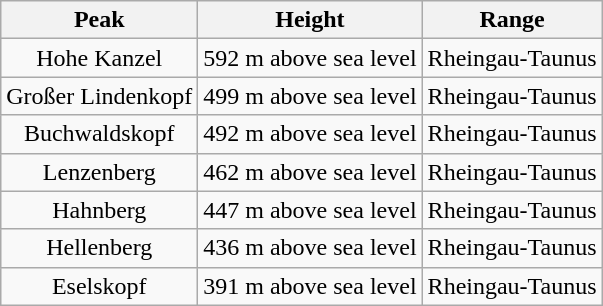<table class="wikitable">
<tr>
<th>Peak</th>
<th>Height</th>
<th>Range</th>
</tr>
<tr style="text-align:center;">
<td>Hohe Kanzel</td>
<td>592 m above sea level</td>
<td>Rheingau-Taunus</td>
</tr>
<tr style="text-align:center;">
<td>Großer Lindenkopf</td>
<td>499 m above sea level</td>
<td>Rheingau-Taunus</td>
</tr>
<tr style="text-align:center;">
<td>Buchwaldskopf</td>
<td>492 m above sea level</td>
<td>Rheingau-Taunus</td>
</tr>
<tr style="text-align:center;">
<td>Lenzenberg</td>
<td>462 m above sea level</td>
<td>Rheingau-Taunus</td>
</tr>
<tr style="text-align:center;">
<td>Hahnberg</td>
<td>447 m above sea level</td>
<td>Rheingau-Taunus</td>
</tr>
<tr style="text-align:center;">
<td>Hellenberg</td>
<td>436 m above sea level</td>
<td>Rheingau-Taunus</td>
</tr>
<tr style="text-align:center;">
<td>Eselskopf</td>
<td>391 m above sea level</td>
<td>Rheingau-Taunus</td>
</tr>
</table>
